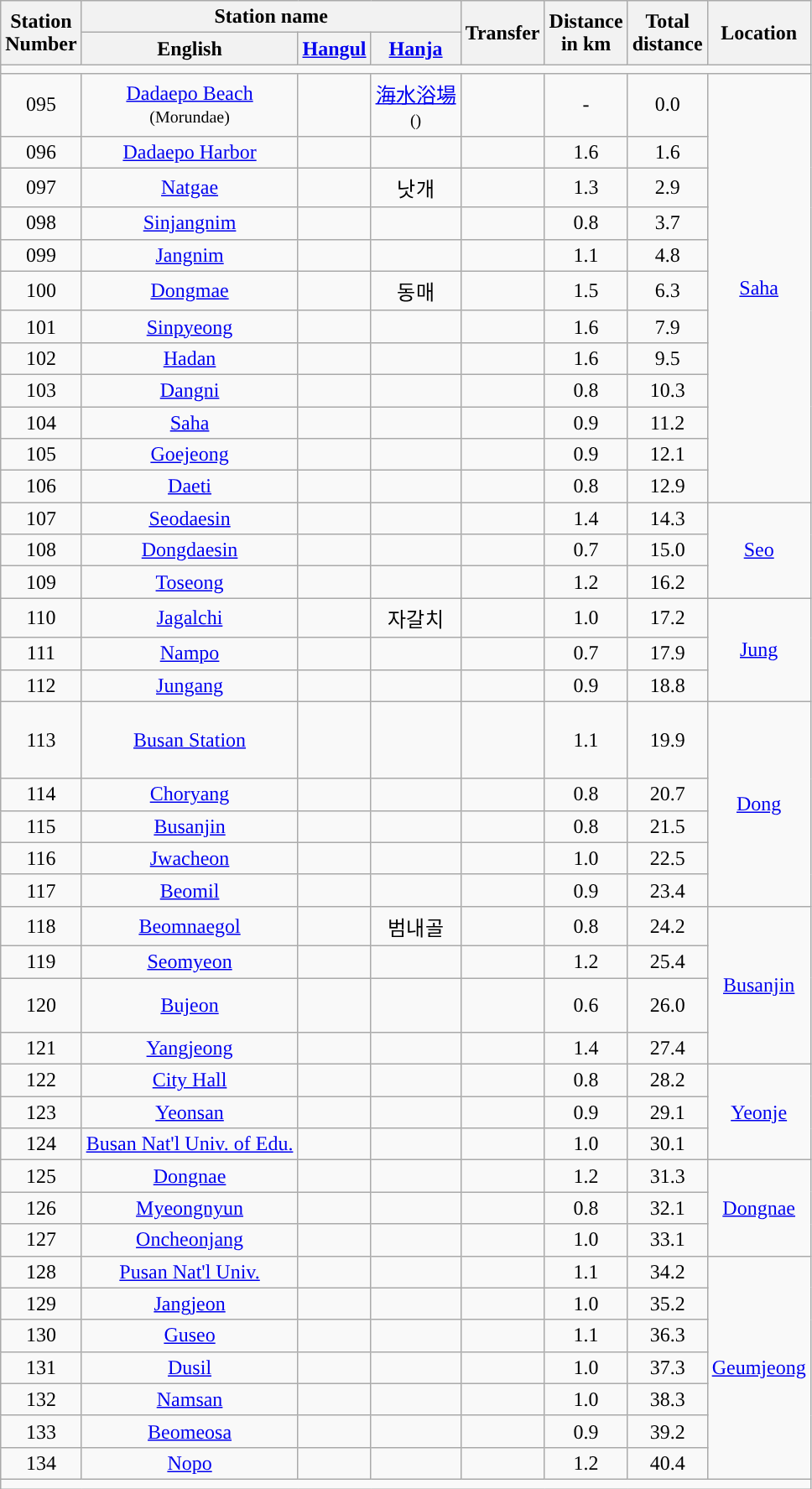<table class="wikitable" style="text-align:center;">
<tr>
<th rowspan="2">Station<br>Number</th>
<th colspan="3">Station name</th>
<th rowspan="2">Transfer</th>
<th rowspan="2">Distance<br>in km</th>
<th rowspan="2">Total<br>distance</th>
<th rowspan="2">Location</th>
</tr>
<tr>
<th>English</th>
<th><a href='#'>Hangul</a></th>
<th><a href='#'>Hanja</a></th>
</tr>
<tr style="background:#">
<td colspan="9"></td>
</tr>
<tr>
<td>095</td>
<td><a href='#'>Dadaepo Beach</a><br><small>(Morundae)</small></td>
<td><br><small></small></td>
<td><a href='#'>海水浴場</a><br><small>()</small></td>
<td></td>
<td>-</td>
<td>0.0</td>
<td rowspan="12"><a href='#'>Saha</a></td>
</tr>
<tr>
<td>096</td>
<td><a href='#'>Dadaepo Harbor</a></td>
<td></td>
<td></td>
<td></td>
<td>1.6</td>
<td>1.6</td>
</tr>
<tr>
<td>097</td>
<td><a href='#'>Natgae</a></td>
<td></td>
<td>낫개</td>
<td></td>
<td>1.3</td>
<td>2.9</td>
</tr>
<tr>
<td>098</td>
<td><a href='#'>Sinjangnim</a></td>
<td></td>
<td></td>
<td></td>
<td>0.8</td>
<td>3.7</td>
</tr>
<tr>
<td>099</td>
<td><a href='#'>Jangnim</a></td>
<td></td>
<td></td>
<td></td>
<td>1.1</td>
<td>4.8</td>
</tr>
<tr>
<td>100</td>
<td><a href='#'>Dongmae</a></td>
<td></td>
<td>동매</td>
<td></td>
<td>1.5</td>
<td>6.3</td>
</tr>
<tr>
<td>101</td>
<td><a href='#'>Sinpyeong</a></td>
<td></td>
<td></td>
<td></td>
<td>1.6</td>
<td>7.9</td>
</tr>
<tr>
<td>102</td>
<td><a href='#'>Hadan</a></td>
<td></td>
<td></td>
<td></td>
<td>1.6</td>
<td>9.5</td>
</tr>
<tr>
<td>103</td>
<td><a href='#'>Dangni</a></td>
<td><br><small></small></td>
<td></td>
<td></td>
<td>0.8</td>
<td>10.3</td>
</tr>
<tr>
<td>104</td>
<td><a href='#'>Saha</a></td>
<td></td>
<td></td>
<td></td>
<td>0.9</td>
<td>11.2</td>
</tr>
<tr>
<td>105</td>
<td><a href='#'>Goejeong</a></td>
<td></td>
<td></td>
<td></td>
<td>0.9</td>
<td>12.1</td>
</tr>
<tr>
<td>106</td>
<td><a href='#'>Daeti</a></td>
<td><br><small></small></td>
<td></td>
<td></td>
<td>0.8</td>
<td>12.9</td>
</tr>
<tr>
<td>107</td>
<td><a href='#'>Seodaesin</a></td>
<td></td>
<td></td>
<td></td>
<td>1.4</td>
<td>14.3</td>
<td rowspan="3"><a href='#'>Seo</a></td>
</tr>
<tr>
<td>108</td>
<td><a href='#'>Dongdaesin</a></td>
<td></td>
<td></td>
<td></td>
<td>0.7</td>
<td>15.0</td>
</tr>
<tr>
<td>109</td>
<td><a href='#'>Toseong</a></td>
<td></td>
<td></td>
<td></td>
<td>1.2</td>
<td>16.2</td>
</tr>
<tr>
<td>110</td>
<td><a href='#'>Jagalchi</a></td>
<td></td>
<td>자갈치</td>
<td></td>
<td>1.0</td>
<td>17.2</td>
<td rowspan="3"><a href='#'>Jung</a></td>
</tr>
<tr>
<td>111</td>
<td><a href='#'>Nampo</a></td>
<td></td>
<td></td>
<td></td>
<td>0.7</td>
<td>17.9</td>
</tr>
<tr>
<td>112</td>
<td><a href='#'>Jungang</a></td>
<td><br><small></small></td>
<td></td>
<td></td>
<td>0.9</td>
<td>18.8</td>
</tr>
<tr>
<td>113</td>
<td><a href='#'>Busan Station</a></td>
<td></td>
<td></td>
<td><br><br><br></td>
<td>1.1</td>
<td>19.9</td>
<td rowspan="5"><a href='#'>Dong</a></td>
</tr>
<tr>
<td>114</td>
<td><a href='#'>Choryang</a></td>
<td></td>
<td></td>
<td></td>
<td>0.8</td>
<td>20.7</td>
</tr>
<tr>
<td>115</td>
<td><a href='#'>Busanjin</a></td>
<td></td>
<td></td>
<td><br></td>
<td>0.8</td>
<td>21.5</td>
</tr>
<tr>
<td>116</td>
<td><a href='#'>Jwacheon</a></td>
<td><br><small></small></td>
<td></td>
<td></td>
<td>1.0</td>
<td>22.5</td>
</tr>
<tr>
<td>117</td>
<td><a href='#'>Beomil</a></td>
<td></td>
<td></td>
<td></td>
<td>0.9</td>
<td>23.4</td>
</tr>
<tr>
<td>118</td>
<td><a href='#'>Beomnaegol</a></td>
<td></td>
<td>범내골</td>
<td></td>
<td>0.8</td>
<td>24.2</td>
<td rowspan="4"><a href='#'>Busanjin</a></td>
</tr>
<tr>
<td>119</td>
<td><a href='#'>Seomyeon</a></td>
<td></td>
<td></td>
<td></td>
<td>1.2</td>
<td>25.4</td>
</tr>
<tr>
<td>120</td>
<td><a href='#'>Bujeon</a></td>
<td></td>
<td></td>
<td><br><br></td>
<td>0.6</td>
<td>26.0</td>
</tr>
<tr>
<td>121</td>
<td><a href='#'>Yangjeong</a></td>
<td><br><small></small></td>
<td></td>
<td></td>
<td>1.4</td>
<td>27.4</td>
</tr>
<tr>
<td>122</td>
<td><a href='#'>City Hall</a></td>
<td><br><small></small></td>
<td></td>
<td></td>
<td>0.8</td>
<td>28.2</td>
<td rowspan="3"><a href='#'>Yeonje</a></td>
</tr>
<tr>
<td>123</td>
<td><a href='#'>Yeonsan</a></td>
<td></td>
<td></td>
<td></td>
<td>0.9</td>
<td>29.1</td>
</tr>
<tr>
<td>124</td>
<td><a href='#'>Busan Nat'l Univ. of Edu.</a></td>
<td></td>
<td></td>
<td></td>
<td>1.0</td>
<td>30.1</td>
</tr>
<tr>
<td>125</td>
<td><a href='#'>Dongnae</a></td>
<td></td>
<td></td>
<td></td>
<td>1.2</td>
<td>31.3</td>
<td rowspan="3"><a href='#'>Dongnae</a></td>
</tr>
<tr>
<td>126</td>
<td><a href='#'>Myeongnyun</a></td>
<td></td>
<td></td>
<td></td>
<td>0.8</td>
<td>32.1</td>
</tr>
<tr>
<td>127</td>
<td><a href='#'>Oncheonjang</a></td>
<td><br><small></small></td>
<td></td>
<td></td>
<td>1.0</td>
<td>33.1</td>
</tr>
<tr>
<td>128</td>
<td><a href='#'>Pusan Nat'l Univ.</a></td>
<td></td>
<td></td>
<td></td>
<td>1.1</td>
<td>34.2</td>
<td rowspan="7"><a href='#'>Geumjeong</a></td>
</tr>
<tr>
<td>129</td>
<td><a href='#'>Jangjeon</a></td>
<td><br><small></small></td>
<td></td>
<td></td>
<td>1.0</td>
<td>35.2</td>
</tr>
<tr>
<td>130</td>
<td><a href='#'>Guseo</a></td>
<td></td>
<td></td>
<td></td>
<td>1.1</td>
<td>36.3</td>
</tr>
<tr>
<td>131</td>
<td><a href='#'>Dusil</a></td>
<td></td>
<td></td>
<td></td>
<td>1.0</td>
<td>37.3</td>
</tr>
<tr>
<td>132</td>
<td><a href='#'>Namsan</a></td>
<td></td>
<td></td>
<td></td>
<td>1.0</td>
<td>38.3</td>
</tr>
<tr>
<td>133</td>
<td><a href='#'>Beomeosa</a></td>
<td></td>
<td></td>
<td></td>
<td>0.9</td>
<td>39.2</td>
</tr>
<tr>
<td>134</td>
<td><a href='#'>Nopo</a></td>
<td><br><small></small></td>
<td></td>
<td></td>
<td>1.2</td>
<td>40.4</td>
</tr>
<tr style="background:#">
<td colspan="9"></td>
</tr>
</table>
